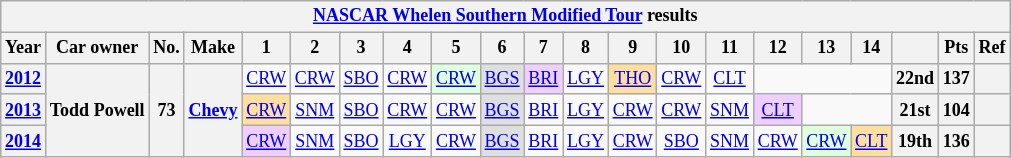<table class="wikitable" style="text-align:center; font-size:75%">
<tr>
<th colspan=21><a href='#'>NASCAR Whelen Southern Modified Tour</a> results</th>
</tr>
<tr>
<th>Year</th>
<th>Car owner</th>
<th>No.</th>
<th>Make</th>
<th>1</th>
<th>2</th>
<th>3</th>
<th>4</th>
<th>5</th>
<th>6</th>
<th>7</th>
<th>8</th>
<th>9</th>
<th>10</th>
<th>11</th>
<th>12</th>
<th>13</th>
<th>14</th>
<th></th>
<th>Pts</th>
<th>Ref</th>
</tr>
<tr>
<th><a href='#'>2012</a></th>
<th rowspan=3>Todd Powell</th>
<th rowspan=3>73</th>
<th rowspan=3><a href='#'>Chevy</a></th>
<td><a href='#'>CRW</a></td>
<td><a href='#'>CRW</a></td>
<td><a href='#'>SBO</a></td>
<td><a href='#'>CRW</a></td>
<td style="background:#DFFFDF;"><a href='#'>CRW</a><br></td>
<td style="background:#DFDFDF;"><a href='#'>BGS</a><br></td>
<td style="background:#EFCFFF;"><a href='#'>BRI</a><br></td>
<td><a href='#'>LGY</a></td>
<td style="background:#FFDF9F;"><a href='#'>THO</a><br></td>
<td><a href='#'>CRW</a></td>
<td><a href='#'>CLT</a></td>
<td colspan=3></td>
<th>22nd</th>
<th>137</th>
<th></th>
</tr>
<tr>
<th><a href='#'>2013</a></th>
<td style="background:#FFDF9F;"><a href='#'>CRW</a><br></td>
<td><a href='#'>SNM</a></td>
<td><a href='#'>SBO</a></td>
<td><a href='#'>CRW</a></td>
<td><a href='#'>CRW</a></td>
<td style="background:#DFDFDF;"><a href='#'>BGS</a><br></td>
<td><a href='#'>BRI</a></td>
<td><a href='#'>LGY</a></td>
<td><a href='#'>CRW</a></td>
<td><a href='#'>CRW</a></td>
<td><a href='#'>SNM</a></td>
<td style="background:#EFCFFF;"><a href='#'>CLT</a><br></td>
<td colspan=2></td>
<th>21st</th>
<th>104</th>
<th></th>
</tr>
<tr>
<th><a href='#'>2014</a></th>
<td style="background:#EFCFFF;"><a href='#'>CRW</a><br></td>
<td><a href='#'>SNM</a></td>
<td><a href='#'>SBO</a></td>
<td><a href='#'>LGY</a></td>
<td><a href='#'>CRW</a></td>
<td style="background:#DFDFDF;"><a href='#'>BGS</a><br></td>
<td><a href='#'>BRI</a></td>
<td><a href='#'>LGY</a></td>
<td><a href='#'>CRW</a></td>
<td><a href='#'>SBO</a></td>
<td><a href='#'>SNM</a></td>
<td><a href='#'>CRW</a></td>
<td style="background:#DFFFDF;"><a href='#'>CRW</a><br></td>
<td style="background:#FFDF9F;"><a href='#'>CLT</a><br></td>
<th>19th</th>
<th>136</th>
<th></th>
</tr>
</table>
